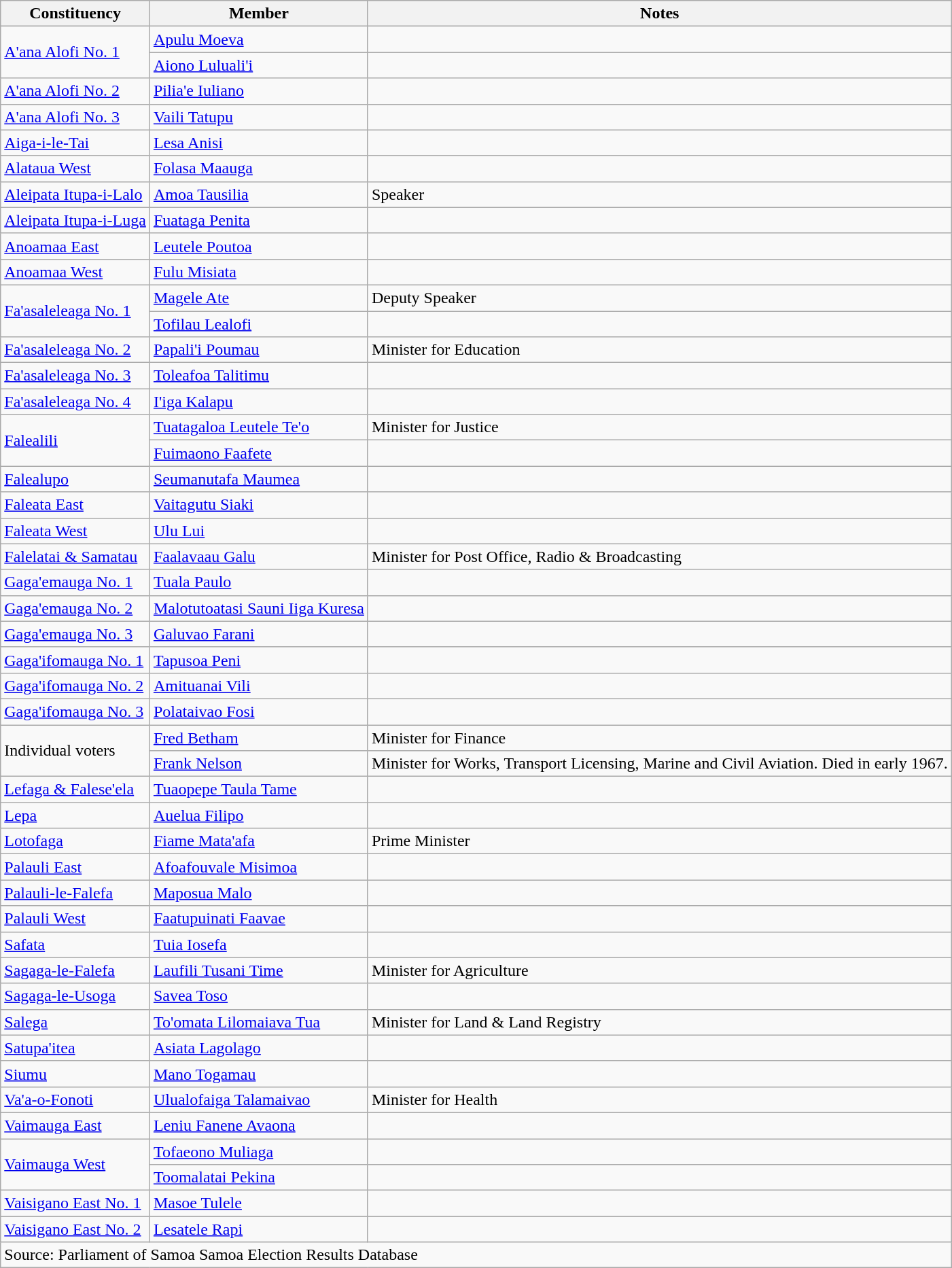<table class="wikitable sortable">
<tr>
<th>Constituency</th>
<th>Member</th>
<th>Notes</th>
</tr>
<tr>
<td rowspan=2><a href='#'>A'ana Alofi No. 1</a></td>
<td><a href='#'>Apulu Moeva</a></td>
<td></td>
</tr>
<tr>
<td><a href='#'>Aiono Luluali'i</a></td>
<td></td>
</tr>
<tr>
<td><a href='#'>A'ana Alofi No. 2</a></td>
<td><a href='#'>Pilia'e Iuliano</a></td>
<td></td>
</tr>
<tr>
<td><a href='#'>A'ana Alofi No. 3</a></td>
<td><a href='#'>Vaili Tatupu</a></td>
<td></td>
</tr>
<tr>
<td><a href='#'>Aiga-i-le-Tai</a></td>
<td><a href='#'>Lesa Anisi</a></td>
<td></td>
</tr>
<tr>
<td><a href='#'>Alataua West</a></td>
<td><a href='#'>Folasa Maauga</a></td>
<td></td>
</tr>
<tr>
<td><a href='#'>Aleipata Itupa-i-Lalo</a></td>
<td><a href='#'>Amoa Tausilia</a></td>
<td>Speaker</td>
</tr>
<tr>
<td><a href='#'>Aleipata Itupa-i-Luga</a></td>
<td><a href='#'>Fuataga Penita</a></td>
<td></td>
</tr>
<tr>
<td><a href='#'>Anoamaa East</a></td>
<td><a href='#'>Leutele Poutoa</a></td>
<td></td>
</tr>
<tr>
<td><a href='#'>Anoamaa West</a></td>
<td><a href='#'>Fulu Misiata</a></td>
<td></td>
</tr>
<tr>
<td rowspan=2><a href='#'>Fa'asaleleaga No. 1</a></td>
<td><a href='#'>Magele Ate</a></td>
<td>Deputy Speaker</td>
</tr>
<tr>
<td><a href='#'>Tofilau Lealofi</a></td>
<td></td>
</tr>
<tr>
<td><a href='#'>Fa'asaleleaga No. 2</a></td>
<td><a href='#'>Papali'i Poumau</a></td>
<td>Minister for Education</td>
</tr>
<tr>
<td><a href='#'>Fa'asaleleaga No. 3</a></td>
<td><a href='#'>Toleafoa Talitimu</a></td>
<td></td>
</tr>
<tr>
<td><a href='#'>Fa'asaleleaga No. 4</a></td>
<td><a href='#'>I'iga Kalapu</a></td>
<td></td>
</tr>
<tr>
<td rowspan=2><a href='#'>Falealili</a></td>
<td><a href='#'>Tuatagaloa Leutele Te'o</a></td>
<td>Minister for Justice</td>
</tr>
<tr>
<td><a href='#'>Fuimaono Faafete</a></td>
<td></td>
</tr>
<tr>
<td><a href='#'>Falealupo</a></td>
<td><a href='#'>Seumanutafa Maumea</a></td>
<td></td>
</tr>
<tr>
<td><a href='#'>Faleata East</a></td>
<td><a href='#'>Vaitagutu Siaki</a></td>
<td></td>
</tr>
<tr>
<td><a href='#'>Faleata West</a></td>
<td><a href='#'>Ulu Lui</a></td>
<td></td>
</tr>
<tr>
<td><a href='#'>Falelatai & Samatau</a></td>
<td><a href='#'>Faalavaau Galu</a></td>
<td>Minister for Post Office, Radio & Broadcasting</td>
</tr>
<tr>
<td><a href='#'>Gaga'emauga No. 1</a></td>
<td><a href='#'>Tuala Paulo</a></td>
<td></td>
</tr>
<tr>
<td><a href='#'>Gaga'emauga No. 2</a></td>
<td><a href='#'>Malotutoatasi Sauni Iiga Kuresa</a></td>
<td></td>
</tr>
<tr>
<td><a href='#'>Gaga'emauga No. 3</a></td>
<td><a href='#'>Galuvao Farani</a></td>
<td></td>
</tr>
<tr>
<td><a href='#'>Gaga'ifomauga No. 1</a></td>
<td><a href='#'>Tapusoa Peni</a></td>
<td></td>
</tr>
<tr>
<td><a href='#'>Gaga'ifomauga No. 2</a></td>
<td><a href='#'>Amituanai Vili</a></td>
<td></td>
</tr>
<tr>
<td><a href='#'>Gaga'ifomauga No. 3</a></td>
<td><a href='#'>Polataivao Fosi</a></td>
<td></td>
</tr>
<tr>
<td rowspan=2>Individual voters</td>
<td><a href='#'>Fred Betham</a></td>
<td>Minister for Finance</td>
</tr>
<tr>
<td><a href='#'>Frank Nelson</a></td>
<td>Minister for Works, Transport Licensing, Marine and Civil Aviation. Died in early 1967.</td>
</tr>
<tr>
<td><a href='#'>Lefaga & Falese'ela</a></td>
<td><a href='#'>Tuaopepe Taula Tame</a></td>
<td></td>
</tr>
<tr>
<td><a href='#'>Lepa</a></td>
<td><a href='#'>Auelua Filipo</a></td>
<td></td>
</tr>
<tr>
<td><a href='#'>Lotofaga</a></td>
<td><a href='#'>Fiame Mata'afa</a></td>
<td>Prime Minister</td>
</tr>
<tr>
<td><a href='#'>Palauli East</a></td>
<td><a href='#'>Afoafouvale Misimoa</a></td>
<td></td>
</tr>
<tr>
<td><a href='#'>Palauli-le-Falefa</a></td>
<td><a href='#'>Maposua Malo</a></td>
<td></td>
</tr>
<tr>
<td><a href='#'>Palauli West</a></td>
<td><a href='#'>Faatupuinati Faavae</a></td>
<td></td>
</tr>
<tr>
<td><a href='#'>Safata</a></td>
<td><a href='#'>Tuia Iosefa</a></td>
<td></td>
</tr>
<tr>
<td><a href='#'>Sagaga-le-Falefa</a></td>
<td><a href='#'>Laufili Tusani Time</a></td>
<td>Minister for Agriculture</td>
</tr>
<tr>
<td><a href='#'>Sagaga-le-Usoga</a></td>
<td><a href='#'>Savea Toso</a></td>
<td></td>
</tr>
<tr>
<td><a href='#'>Salega</a></td>
<td><a href='#'>To'omata Lilomaiava Tua</a></td>
<td>Minister for Land & Land Registry</td>
</tr>
<tr>
<td><a href='#'>Satupa'itea</a></td>
<td><a href='#'>Asiata Lagolago</a></td>
<td></td>
</tr>
<tr>
<td><a href='#'>Siumu</a></td>
<td><a href='#'>Mano Togamau</a></td>
<td></td>
</tr>
<tr>
<td><a href='#'>Va'a-o-Fonoti</a></td>
<td><a href='#'>Ulualofaiga Talamaivao</a></td>
<td>Minister for Health</td>
</tr>
<tr>
<td><a href='#'>Vaimauga East</a></td>
<td><a href='#'>Leniu Fanene Avaona</a></td>
<td></td>
</tr>
<tr>
<td rowspan=2><a href='#'>Vaimauga West</a></td>
<td><a href='#'>Tofaeono Muliaga</a></td>
<td></td>
</tr>
<tr>
<td><a href='#'>Toomalatai Pekina</a></td>
<td></td>
</tr>
<tr>
<td><a href='#'>Vaisigano East No. 1</a></td>
<td><a href='#'>Masoe Tulele</a></td>
<td></td>
</tr>
<tr>
<td><a href='#'>Vaisigano East No. 2</a></td>
<td><a href='#'>Lesatele Rapi</a></td>
<td></td>
</tr>
<tr class=sortbottom>
<td colspan=3>Source: Parliament of Samoa Samoa Election Results Database</td>
</tr>
</table>
